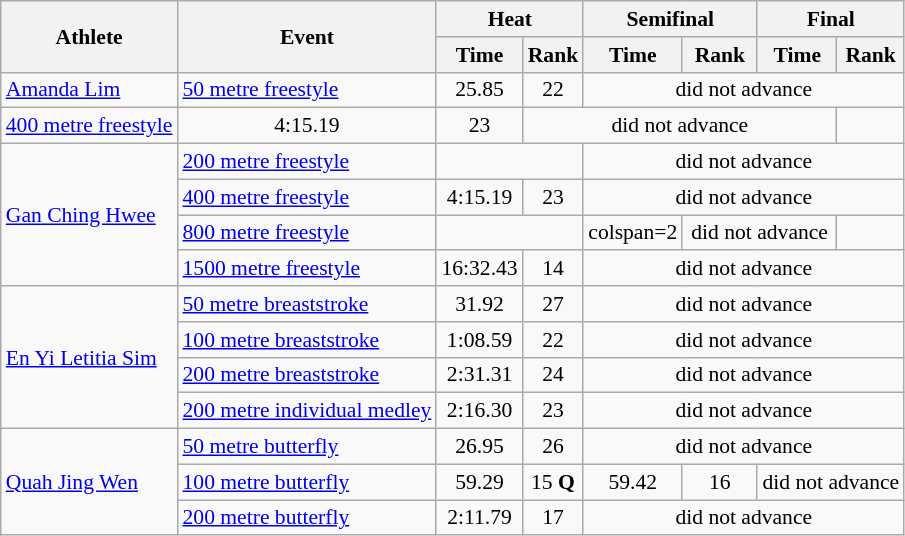<table class="wikitable" style="font-size:90%;">
<tr>
<th rowspan="2">Athlete</th>
<th rowspan="2">Event</th>
<th colspan="2">Heat</th>
<th colspan="2">Semifinal</th>
<th colspan="2">Final</th>
</tr>
<tr>
<th>Time</th>
<th>Rank</th>
<th>Time</th>
<th>Rank</th>
<th>Time</th>
<th>Rank</th>
</tr>
<tr align="center">
<td align="left"><a href='#'>Amanda Lim</a></td>
<td align="left"><a href='#'>50 metre freestyle</a></td>
<td>25.85</td>
<td>22</td>
<td colspan=4>did not advance</td>
</tr>
<tr align="center">
<td align="left"><a href='#'>400 metre freestyle</a></td>
<td>4:15.19</td>
<td>23</td>
<td colspan=4>did not advance</td>
</tr>
<tr align="center">
<td rowspan="4" align="left"><a href='#'>Gan Ching Hwee</a></td>
<td align="left"><a href='#'>200 metre freestyle</a></td>
<td colspan=2></td>
<td colspan=4>did not advance</td>
</tr>
<tr align="center">
<td align="left"><a href='#'>400 metre freestyle</a></td>
<td>4:15.19</td>
<td>23</td>
<td colspan=4>did not advance</td>
</tr>
<tr align="center">
<td align="left"><a href='#'>800 metre freestyle</a></td>
<td colspan=2></td>
<td>colspan=2 </td>
<td colspan=2>did not advance</td>
</tr>
<tr align="center">
<td align="left"><a href='#'>1500 metre freestyle</a></td>
<td>16:32.43</td>
<td>14</td>
<td colspan=4>did not advance</td>
</tr>
<tr align="center">
<td rowspan="4" align="left"><a href='#'>En Yi Letitia Sim</a></td>
<td align="left"><a href='#'>50 metre breaststroke</a></td>
<td>31.92</td>
<td>27</td>
<td colspan=4>did not advance</td>
</tr>
<tr align="center">
<td align="left"><a href='#'>100 metre breaststroke</a></td>
<td>1:08.59</td>
<td>22</td>
<td colspan=4>did not advance</td>
</tr>
<tr align="center">
<td align="left"><a href='#'>200 metre breaststroke</a></td>
<td>2:31.31</td>
<td>24</td>
<td colspan=4>did not advance</td>
</tr>
<tr align="center">
<td align="left"><a href='#'>200 metre individual medley</a></td>
<td>2:16.30</td>
<td>23</td>
<td colspan=4>did not advance</td>
</tr>
<tr align="center">
<td rowspan="3" align="left"><a href='#'>Quah Jing Wen</a></td>
<td align="left"><a href='#'>50 metre butterfly</a></td>
<td>26.95</td>
<td>26</td>
<td colspan=4>did not advance</td>
</tr>
<tr align="center">
<td align="left"><a href='#'>100 metre butterfly</a></td>
<td>59.29</td>
<td>15 <strong>Q</strong></td>
<td>59.42</td>
<td>16</td>
<td colspan=2>did not advance</td>
</tr>
<tr align="center">
<td align="left"><a href='#'>200 metre butterfly</a></td>
<td>2:11.79</td>
<td>17</td>
<td colspan=4>did not advance</td>
</tr>
</table>
